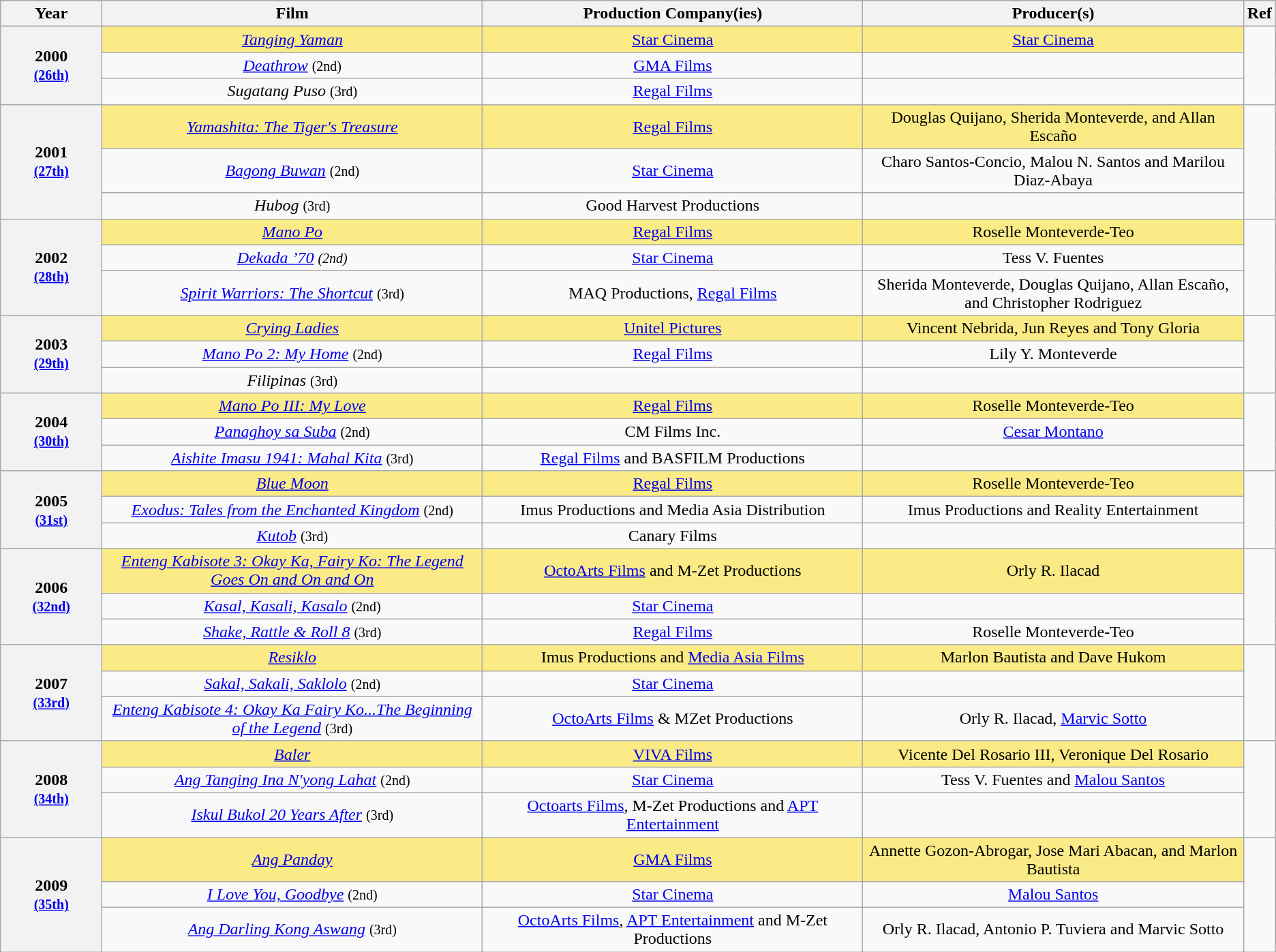<table class="wikitable" rowspan="2" style="text-align:center">
<tr style="background:#bebebe;">
<th scope="col" style="width:8%;">Year</th>
<th scope="col" style="width:30%;">Film</th>
<th scope="col" style="width:30%;">Production Company(ies)</th>
<th scope="col" style="width:30%;">Producer(s)</th>
<th scope="col" style="width:2%;">Ref</th>
</tr>
<tr>
<th scope="row" style="text-align:center" rowspan=3>2000 <br><small><a href='#'>(26th)</a> </small></th>
<td style="background:#FAEB86"><em><a href='#'>Tanging Yaman</a></em></td>
<td style="background:#FAEB86"><a href='#'>Star Cinema</a></td>
<td style="background:#FAEB86"><a href='#'>Star Cinema</a></td>
<td rowspan=3></td>
</tr>
<tr>
<td><em><a href='#'>Deathrow</a></em> <small>(2nd)</small></td>
<td><a href='#'>GMA Films</a></td>
<td></td>
</tr>
<tr>
<td><em>Sugatang Puso</em>  <small>(3rd)</small></td>
<td><a href='#'>Regal Films</a></td>
<td></td>
</tr>
<tr>
<th scope="row" style="text-align:center" rowspan=3>2001 <br><small><a href='#'>(27th)</a> </small></th>
<td style="background:#FAEB86"><em><a href='#'>Yamashita: The Tiger's Treasure</a></em></td>
<td style="background:#FAEB86"><a href='#'>Regal Films</a></td>
<td style="background:#FAEB86">Douglas Quijano, Sherida Monteverde, and Allan Escaño</td>
<td rowspan=3></td>
</tr>
<tr>
<td><em><a href='#'>Bagong Buwan</a></em> <small>(2nd)</small></td>
<td><a href='#'>Star Cinema</a></td>
<td>Charo Santos-Concio, Malou N. Santos and Marilou Diaz-Abaya</td>
</tr>
<tr>
<td><em>Hubog</em> <small>(3rd)</small></td>
<td>Good Harvest Productions</td>
<td></td>
</tr>
<tr>
<th scope="row" style="text-align:center" rowspan=3>2002 <br><small><a href='#'>(28th)</a> </small></th>
<td style="background:#FAEB86"><em><a href='#'>Mano Po</a></em></td>
<td style="background:#FAEB86"><a href='#'>Regal Films</a></td>
<td style="background:#FAEB86">Roselle Monteverde-Teo</td>
<td rowspan=3></td>
</tr>
<tr>
<td><em><a href='#'>Dekada ’70</a> <small>(2nd)</small></em></td>
<td><a href='#'>Star Cinema</a></td>
<td>Tess V. Fuentes</td>
</tr>
<tr>
<td><em><a href='#'>Spirit Warriors: The Shortcut</a></em> <small>(3rd)</small></td>
<td>MAQ Productions, <a href='#'>Regal Films</a></td>
<td>Sherida Monteverde, Douglas Quijano, Allan Escaño, and Christopher Rodriguez</td>
</tr>
<tr>
<th scope="row" style="text-align:center" rowspan=3>2003 <br><small><a href='#'>(29th)</a> </small></th>
<td style="background:#FAEB86"><em><a href='#'>Crying Ladies</a></em></td>
<td style="background:#FAEB86"><a href='#'>Unitel Pictures</a></td>
<td style="background:#FAEB86">Vincent Nebrida, Jun Reyes and Tony Gloria</td>
<td rowspan=3></td>
</tr>
<tr>
<td><em><a href='#'>Mano Po 2: My Home</a></em> <small>(2nd)</small></td>
<td><a href='#'>Regal Films</a></td>
<td>Lily Y. Monteverde</td>
</tr>
<tr>
<td><em>Filipinas</em> <small>(3rd)</small></td>
<td></td>
<td></td>
</tr>
<tr>
<th scope="row" style="text-align:center" rowspan=3>2004 <br><small><a href='#'>(30th)</a> </small></th>
<td style="background:#FAEB86"><em><a href='#'>Mano Po III: My Love</a></em></td>
<td style="background:#FAEB86"><a href='#'>Regal Films</a></td>
<td style="background:#FAEB86">Roselle Monteverde-Teo</td>
<td rowspan=3></td>
</tr>
<tr>
<td><em><a href='#'>Panaghoy sa Suba</a></em> <small>(2nd)</small></td>
<td>CM Films Inc.</td>
<td><a href='#'>Cesar Montano</a></td>
</tr>
<tr>
<td><em><a href='#'>Aishite Imasu 1941: Mahal Kita</a></em> <small>(3rd)</small></td>
<td><a href='#'>Regal Films</a> and BASFILM Productions</td>
<td></td>
</tr>
<tr>
<th scope="row" style="text-align:center" rowspan=3>2005 <br><small><a href='#'>(31st)</a> </small></th>
<td style="background:#FAEB86"><em><a href='#'>Blue Moon</a></em></td>
<td style="background:#FAEB86"><a href='#'>Regal Films</a></td>
<td style="background:#FAEB86">Roselle Monteverde-Teo</td>
<td rowspan=3></td>
</tr>
<tr>
<td><em><a href='#'>Exodus: Tales from the Enchanted Kingdom</a></em> <small>(2nd)</small></td>
<td>Imus Productions and Media Asia Distribution</td>
<td>Imus Productions and Reality Entertainment</td>
</tr>
<tr>
<td><em><a href='#'>Kutob</a></em> <small>(3rd)</small></td>
<td>Canary Films</td>
<td></td>
</tr>
<tr>
<th scope="row" style="text-align:center" rowspan=3>2006 <br><small><a href='#'>(32nd)</a> </small></th>
<td style="background:#FAEB86"><em><a href='#'>Enteng Kabisote 3: Okay Ka, Fairy Ko: The Legend Goes On and On and On</a></em></td>
<td style="background:#FAEB86"><a href='#'>OctoArts Films</a> and M-Zet Productions</td>
<td style="background:#FAEB86">Orly R. Ilacad</td>
<td rowspan=3></td>
</tr>
<tr>
<td><em><a href='#'>Kasal, Kasali, Kasalo</a></em> <small>(2nd)</small></td>
<td><a href='#'>Star Cinema</a></td>
<td></td>
</tr>
<tr>
<td><em><a href='#'>Shake, Rattle & Roll 8</a></em> <small>(3rd)</small></td>
<td><a href='#'>Regal Films</a></td>
<td>Roselle Monteverde-Teo</td>
</tr>
<tr>
<th scope="row" style="text-align:center" rowspan=3>2007 <br><small><a href='#'>(33rd)</a> </small></th>
<td style="background:#FAEB86"><em><a href='#'>Resiklo</a></em></td>
<td style="background:#FAEB86">Imus Productions and <a href='#'>Media Asia Films</a></td>
<td style="background:#FAEB86">Marlon Bautista and Dave Hukom</td>
<td rowspan=3></td>
</tr>
<tr>
<td><em><a href='#'>Sakal, Sakali, Saklolo</a></em> <small>(2nd)</small></td>
<td><a href='#'>Star Cinema</a></td>
<td></td>
</tr>
<tr>
<td><em><a href='#'>Enteng Kabisote 4: Okay Ka Fairy Ko...The Beginning of the Legend</a></em> <small>(3rd)</small></td>
<td><a href='#'>OctoArts Films</a> & MZet Productions</td>
<td>Orly R. Ilacad, <a href='#'>Marvic Sotto</a></td>
</tr>
<tr>
<th scope="row" style="text-align:center" rowspan=3>2008 <br><small><a href='#'>(34th)</a> </small></th>
<td style="background:#FAEB86"><em><a href='#'>Baler</a></em></td>
<td style="background:#FAEB86"><a href='#'>VIVA Films</a></td>
<td style="background:#FAEB86">Vicente Del Rosario III, Veronique Del Rosario</td>
<td rowspan=3></td>
</tr>
<tr>
<td><em><a href='#'>Ang Tanging Ina N'yong Lahat</a></em> <small>(2nd)</small></td>
<td><a href='#'>Star Cinema</a></td>
<td>Tess V. Fuentes and <a href='#'>Malou Santos</a></td>
</tr>
<tr>
<td><em><a href='#'>Iskul Bukol 20 Years After</a></em> <small>(3rd)</small></td>
<td><a href='#'>Octoarts Films</a>, M-Zet Productions and <a href='#'>APT Entertainment</a></td>
<td></td>
</tr>
<tr>
<th scope="row" style="text-align:center" rowspan=3>2009 <br><small><a href='#'>(35th)</a> </small></th>
<td style="background:#FAEB86"><em><a href='#'>Ang Panday</a></em></td>
<td style="background:#FAEB86"><a href='#'>GMA Films</a></td>
<td style="background:#FAEB86">Annette Gozon-Abrogar, Jose Mari Abacan, and Marlon Bautista</td>
<td rowspan=4></td>
</tr>
<tr>
<td><em><a href='#'>I Love You, Goodbye</a></em> <small>(2nd)</small></td>
<td><a href='#'>Star Cinema</a></td>
<td><a href='#'>Malou Santos</a></td>
</tr>
<tr>
<td><em><a href='#'>Ang Darling Kong Aswang</a></em> <small>(3rd)</small></td>
<td><a href='#'>OctoArts Films</a>, <a href='#'>APT Entertainment</a> and M-Zet Productions</td>
<td>Orly R. Ilacad, Antonio P. Tuviera and Marvic Sotto</td>
</tr>
</table>
